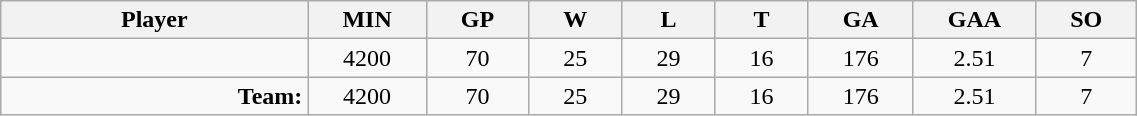<table class="wikitable sortable" width="60%">
<tr>
<th bgcolor="#DDDDFF" width="10%">Player</th>
<th width="3%" bgcolor="#DDDDFF" title="Minutes played">MIN</th>
<th width="3%" bgcolor="#DDDDFF" title="Games played in">GP</th>
<th width="3%" bgcolor="#DDDDFF" title="Wins">W</th>
<th width="3%" bgcolor="#DDDDFF"title="Losses">L</th>
<th width="3%" bgcolor="#DDDDFF" title="Ties">T</th>
<th width="3%" bgcolor="#DDDDFF" title="Goals against">GA</th>
<th width="3%" bgcolor="#DDDDFF" title="Goals against average">GAA</th>
<th width="3%" bgcolor="#DDDDFF"title="Shut-outs">SO</th>
</tr>
<tr align="center">
<td align="right"></td>
<td>4200</td>
<td>70</td>
<td>25</td>
<td>29</td>
<td>16</td>
<td>176</td>
<td>2.51</td>
<td>7</td>
</tr>
<tr align="center">
<td align="right"><strong>Team:</strong></td>
<td>4200</td>
<td>70</td>
<td>25</td>
<td>29</td>
<td>16</td>
<td>176</td>
<td>2.51</td>
<td>7</td>
</tr>
</table>
